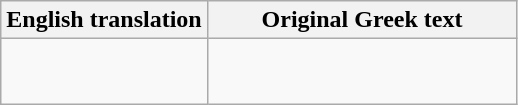<table class="wikitable centre">
<tr>
<th scope="col" align=center>English translation</th>
<th>Original Greek text</th>
</tr>
<tr>
<td align=left><br></td>
<td align=center width="60%"><br><br>
</td>
</tr>
</table>
